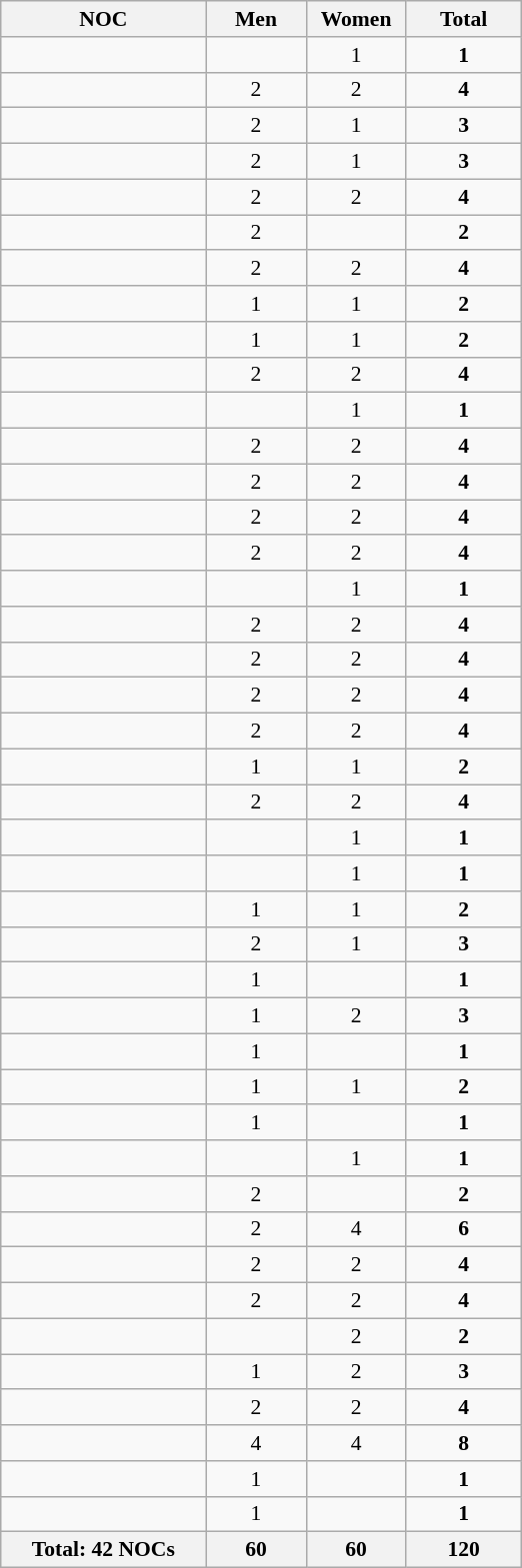<table class="wikitable sortable" style="text-align:center; font-size:90%">
<tr>
<th width=130 align="left">NOC</th>
<th width=60>Men</th>
<th width=60>Women</th>
<th width="70">Total</th>
</tr>
<tr>
<td align=left></td>
<td></td>
<td>1</td>
<td><strong>1</strong></td>
</tr>
<tr>
<td align=left></td>
<td>2</td>
<td>2</td>
<td><strong>4</strong></td>
</tr>
<tr>
<td align=left></td>
<td>2</td>
<td>1</td>
<td><strong>3</strong></td>
</tr>
<tr>
<td align=left></td>
<td>2</td>
<td>1</td>
<td><strong>3</strong></td>
</tr>
<tr>
<td align=left></td>
<td>2</td>
<td>2</td>
<td><strong>4</strong></td>
</tr>
<tr>
<td align=left></td>
<td>2</td>
<td></td>
<td><strong>2</strong></td>
</tr>
<tr>
<td align=left></td>
<td>2</td>
<td>2</td>
<td><strong>4</strong></td>
</tr>
<tr>
<td align=left></td>
<td>1</td>
<td>1</td>
<td><strong>2</strong></td>
</tr>
<tr>
<td align=left></td>
<td>1</td>
<td>1</td>
<td><strong>2</strong></td>
</tr>
<tr>
<td align=left></td>
<td>2</td>
<td>2</td>
<td><strong>4</strong></td>
</tr>
<tr>
<td align=left></td>
<td></td>
<td>1</td>
<td><strong>1</strong></td>
</tr>
<tr>
<td align=left></td>
<td>2</td>
<td>2</td>
<td><strong>4</strong></td>
</tr>
<tr>
<td align=left></td>
<td>2</td>
<td>2</td>
<td><strong>4</strong></td>
</tr>
<tr>
<td align=left></td>
<td>2</td>
<td>2</td>
<td><strong>4</strong></td>
</tr>
<tr>
<td align=left></td>
<td>2</td>
<td>2</td>
<td><strong>4</strong></td>
</tr>
<tr>
<td align=left></td>
<td></td>
<td>1</td>
<td><strong>1</strong></td>
</tr>
<tr>
<td align=left></td>
<td>2</td>
<td>2</td>
<td><strong>4</strong></td>
</tr>
<tr>
<td align=left></td>
<td>2</td>
<td>2</td>
<td><strong>4</strong></td>
</tr>
<tr>
<td align=left></td>
<td>2</td>
<td>2</td>
<td><strong>4</strong></td>
</tr>
<tr>
<td align=left></td>
<td>2</td>
<td>2</td>
<td><strong>4</strong></td>
</tr>
<tr>
<td align=left></td>
<td>1</td>
<td>1</td>
<td><strong>2</strong></td>
</tr>
<tr>
<td align=left></td>
<td>2</td>
<td>2</td>
<td><strong>4</strong></td>
</tr>
<tr>
<td align=left></td>
<td></td>
<td>1</td>
<td><strong>1</strong></td>
</tr>
<tr>
<td align=left></td>
<td></td>
<td>1</td>
<td><strong>1</strong></td>
</tr>
<tr>
<td align=left></td>
<td>1</td>
<td>1</td>
<td><strong>2</strong></td>
</tr>
<tr>
<td align=left></td>
<td>2</td>
<td>1</td>
<td><strong>3</strong></td>
</tr>
<tr>
<td align=left></td>
<td>1</td>
<td></td>
<td><strong>1</strong></td>
</tr>
<tr>
<td align=left></td>
<td>1</td>
<td>2</td>
<td><strong>3</strong></td>
</tr>
<tr>
<td align=left></td>
<td>1</td>
<td></td>
<td><strong>1</strong></td>
</tr>
<tr>
<td align=left></td>
<td>1</td>
<td>1</td>
<td><strong>2</strong></td>
</tr>
<tr>
<td align=left></td>
<td>1</td>
<td></td>
<td><strong>1</strong></td>
</tr>
<tr>
<td align=left></td>
<td></td>
<td>1</td>
<td><strong>1</strong></td>
</tr>
<tr>
<td align=left></td>
<td>2</td>
<td></td>
<td><strong>2</strong></td>
</tr>
<tr>
<td align=left></td>
<td>2</td>
<td>4</td>
<td><strong>6</strong></td>
</tr>
<tr>
<td align=left></td>
<td>2</td>
<td>2</td>
<td><strong>4</strong></td>
</tr>
<tr>
<td align=left></td>
<td>2</td>
<td>2</td>
<td><strong>4</strong></td>
</tr>
<tr>
<td align=left></td>
<td></td>
<td>2</td>
<td><strong>2</strong></td>
</tr>
<tr>
<td align=left></td>
<td>1</td>
<td>2</td>
<td><strong>3</strong></td>
</tr>
<tr>
<td align=left></td>
<td>2</td>
<td>2</td>
<td><strong>4</strong></td>
</tr>
<tr>
<td align=left></td>
<td>4</td>
<td>4</td>
<td><strong>8</strong></td>
</tr>
<tr>
<td align=left></td>
<td>1</td>
<td></td>
<td><strong>1</strong></td>
</tr>
<tr>
<td align=left></td>
<td>1</td>
<td></td>
<td><strong>1</strong></td>
</tr>
<tr>
<th>Total: 42 NOCs</th>
<th>60</th>
<th>60</th>
<th>120</th>
</tr>
</table>
